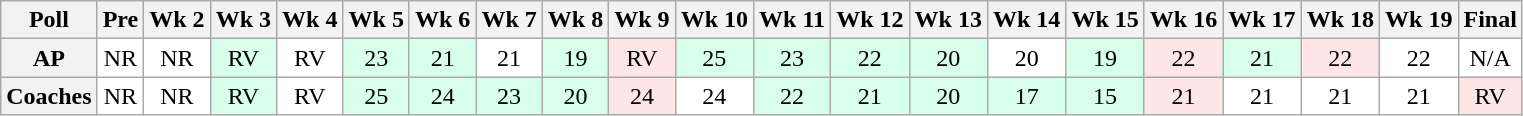<table class="wikitable" style="white-space:nowrap;">
<tr>
<th>Poll</th>
<th>Pre</th>
<th>Wk 2</th>
<th>Wk 3</th>
<th>Wk 4</th>
<th>Wk 5</th>
<th>Wk 6</th>
<th>Wk 7</th>
<th>Wk 8</th>
<th>Wk 9</th>
<th>Wk 10</th>
<th>Wk 11</th>
<th>Wk 12</th>
<th>Wk 13</th>
<th>Wk 14</th>
<th>Wk 15</th>
<th>Wk 16</th>
<th>Wk 17</th>
<th>Wk 18</th>
<th>Wk 19</th>
<th>Final</th>
</tr>
<tr style="text-align:center;">
<th>AP</th>
<td style="background:#FFF;">NR</td>
<td style="background:#FFF;">NR</td>
<td style="background:#D8FFEB;">RV</td>
<td style="background:#FFF;">RV</td>
<td style="background:#D8FFEB;">23</td>
<td style="background:#D8FFEB;">21</td>
<td style="background:#FFF;">21</td>
<td style="background:#D8FFEB;">19</td>
<td style="background:#FFE6E6;">RV</td>
<td style="background:#D8FFEB;">25</td>
<td style="background:#D8FFEB;">23</td>
<td style="background:#D8FFEB;">22</td>
<td style="background:#D8FFEB;">20</td>
<td style="background:#FFF;">20</td>
<td style="background:#D8FFEB;">19</td>
<td style="background:#FFE6E6;">22</td>
<td style="background:#D8FFEB;">21</td>
<td style="background:#FFE6E6;">22</td>
<td style="background:#FFF;">22</td>
<td style="background:#FFF;">N/A</td>
</tr>
<tr style="text-align:center;">
<th>Coaches</th>
<td style="background:#FFF;">NR</td>
<td style="background:#FFF;">NR</td>
<td style="background:#D8FFEB;">RV</td>
<td style="background:#FFF;">RV</td>
<td style="background:#D8FFEB;">25</td>
<td style="background:#D8FFEB;">24</td>
<td style="background:#D8FFEB;">23</td>
<td style="background:#D8FFEB;">20</td>
<td style="background:#FFE6E6;">24</td>
<td style="background:#FFF;">24</td>
<td style="background:#D8FFEB;">22</td>
<td style="background:#D8FFEB;">21</td>
<td style="background:#D8FFEB;">20</td>
<td style="background:#D8FFEB;">17</td>
<td style="background:#D8FFEB;">15</td>
<td style="background:#FFE6E6;">21</td>
<td style="background:#FFF;">21</td>
<td style="background:#FFF;">21</td>
<td style="background:#FFF;">21</td>
<td style="background:#FFE6E6;">RV</td>
</tr>
</table>
